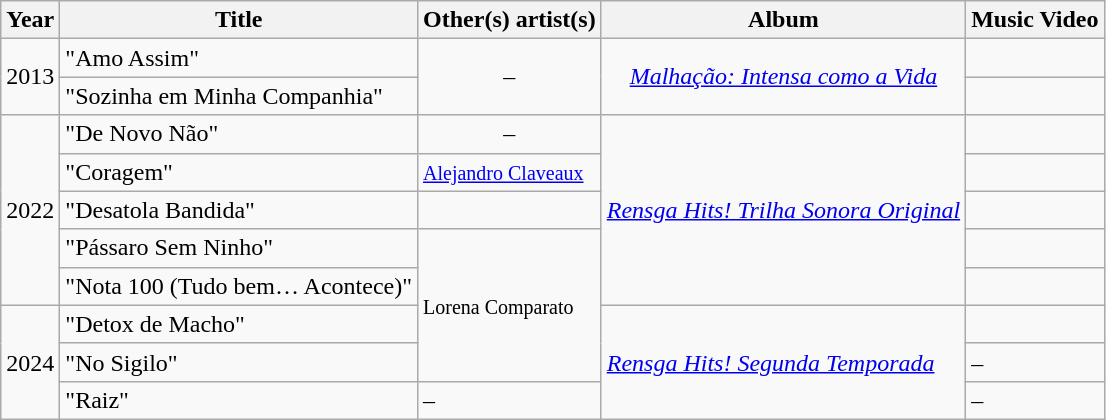<table class="wikitable">
<tr>
<th>Year</th>
<th>Title</th>
<th>Other(s) artist(s)</th>
<th>Album</th>
<th>Music Video</th>
</tr>
<tr>
<td rowspan="2">2013</td>
<td "Amo Assim">"Amo Assim"</td>
<td rowspan="2" style="text-align:center">–</td>
<td rowspan="2" style="text-align:center"><em><a href='#'>Malhação: Intensa como a Vida</a></em></td>
<td></td>
</tr>
<tr>
<td "Sozinha em Minha Companhia">"Sozinha em Minha Companhia"</td>
<td></td>
</tr>
<tr>
<td rowspan="5">2022</td>
<td "De Novo Não">"De Novo Não"</td>
<td style="text-align:center">–</td>
<td rowspan="5"><em><a href='#'>Rensga Hits! Trilha Sonora Original</a></em></td>
<td></td>
</tr>
<tr>
<td>"Coragem"</td>
<td><a href='#'><small>Alejandro Claveaux</small></a></td>
<td></td>
</tr>
<tr>
<td "Desatola Bandida">"Desatola Bandida"</td>
<td></td>
<td></td>
</tr>
<tr>
<td>"Pássaro Sem Ninho"</td>
<td rowspan="4"><small>Lorena Comparato</small></td>
<td></td>
</tr>
<tr>
<td "Nota 100 (Tudo bem… Acontece)">"Nota 100 (Tudo bem… Acontece)"</td>
<td></td>
</tr>
<tr>
<td rowspan="3">2024</td>
<td>"Detox de Macho"</td>
<td rowspan="3"><em><a href='#'>Rensga Hits! Segunda Temporada</a></em></td>
<td></td>
</tr>
<tr>
<td>"No Sigilo"</td>
<td>–</td>
</tr>
<tr>
<td>"Raiz"</td>
<td>–</td>
<td>–</td>
</tr>
</table>
